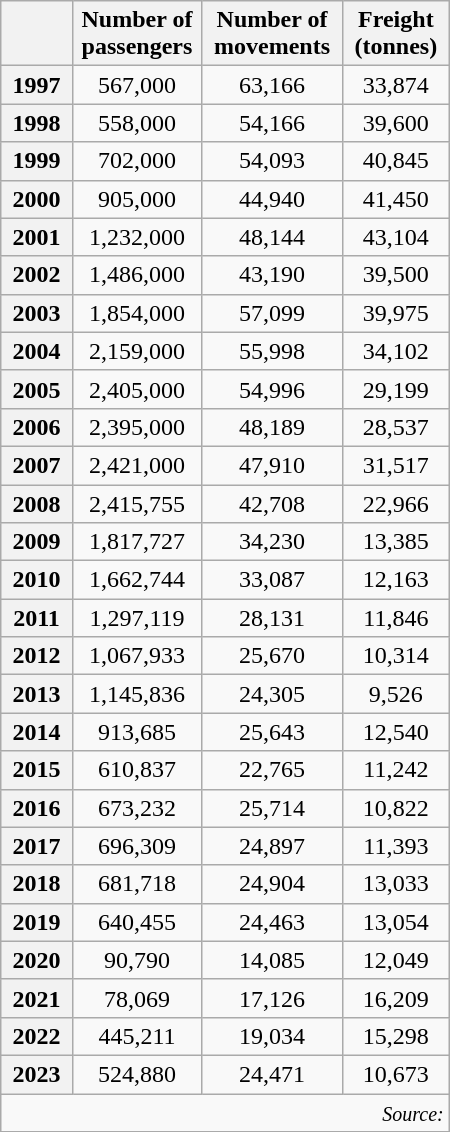<table class="wikitable sortable mw-collapsible" style="text-align: center; width:300px;" align="center">
<tr>
<th style="width:75px"></th>
<th style="width:100px">Number of passengers</th>
<th style="width:125px">Number of movements</th>
<th style="width:100px">Freight <br> (tonnes)</th>
</tr>
<tr>
<th>1997</th>
<td>567,000</td>
<td>63,166</td>
<td>33,874</td>
</tr>
<tr>
<th>1998</th>
<td>558,000</td>
<td>54,166</td>
<td>39,600</td>
</tr>
<tr>
<th>1999</th>
<td>702,000</td>
<td>54,093</td>
<td>40,845</td>
</tr>
<tr>
<th>2000</th>
<td>905,000</td>
<td>44,940</td>
<td>41,450</td>
</tr>
<tr>
<th>2001</th>
<td>1,232,000</td>
<td>48,144</td>
<td>43,104</td>
</tr>
<tr>
<th>2002</th>
<td>1,486,000</td>
<td>43,190</td>
<td>39,500</td>
</tr>
<tr>
<th>2003</th>
<td>1,854,000</td>
<td>57,099</td>
<td>39,975</td>
</tr>
<tr>
<th>2004</th>
<td>2,159,000</td>
<td>55,998</td>
<td>34,102</td>
</tr>
<tr>
<th>2005</th>
<td>2,405,000</td>
<td>54,996</td>
<td>29,199</td>
</tr>
<tr>
<th>2006</th>
<td>2,395,000</td>
<td>48,189</td>
<td>28,537</td>
</tr>
<tr>
<th>2007</th>
<td>2,421,000</td>
<td>47,910</td>
<td>31,517</td>
</tr>
<tr>
<th>2008</th>
<td>2,415,755</td>
<td>42,708</td>
<td>22,966</td>
</tr>
<tr>
<th>2009</th>
<td>1,817,727</td>
<td>34,230</td>
<td>13,385</td>
</tr>
<tr>
<th>2010</th>
<td>1,662,744</td>
<td>33,087</td>
<td>12,163</td>
</tr>
<tr>
<th>2011</th>
<td>1,297,119</td>
<td>28,131</td>
<td>11,846</td>
</tr>
<tr>
<th>2012</th>
<td>1,067,933</td>
<td>25,670</td>
<td>10,314</td>
</tr>
<tr>
<th>2013</th>
<td>1,145,836</td>
<td>24,305</td>
<td>9,526</td>
</tr>
<tr>
<th>2014</th>
<td>913,685</td>
<td>25,643</td>
<td>12,540</td>
</tr>
<tr>
<th>2015</th>
<td>610,837</td>
<td>22,765</td>
<td>11,242</td>
</tr>
<tr>
<th>2016</th>
<td>673,232</td>
<td>25,714</td>
<td>10,822</td>
</tr>
<tr>
<th>2017</th>
<td>696,309</td>
<td>24,897</td>
<td>11,393</td>
</tr>
<tr>
<th>2018</th>
<td>681,718</td>
<td>24,904</td>
<td>13,033</td>
</tr>
<tr>
<th>2019</th>
<td>640,455</td>
<td>24,463</td>
<td>13,054</td>
</tr>
<tr>
<th>2020</th>
<td>90,790</td>
<td>14,085</td>
<td>12,049</td>
</tr>
<tr>
<th>2021</th>
<td>78,069</td>
<td>17,126</td>
<td>16,209</td>
</tr>
<tr>
<th>2022</th>
<td>445,211</td>
<td>19,034</td>
<td>15,298</td>
</tr>
<tr>
<th>2023</th>
<td>524,880</td>
<td>24,471</td>
<td>10,673</td>
</tr>
<tr class="sortbottom">
<td colspan="5" align="right"><small><em>Source: </em></small></td>
</tr>
</table>
